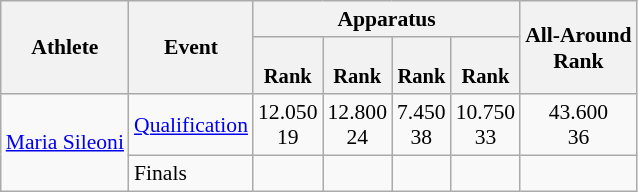<table class="wikitable" style="font-size:90%">
<tr>
<th rowspan=2>Athlete</th>
<th rowspan=2>Event</th>
<th colspan=4>Apparatus</th>
<th rowspan=2>All-Around<br>Rank</th>
</tr>
<tr style="font-size:95%">
<th><br>Rank</th>
<th><br>Rank</th>
<th><br>Rank</th>
<th><br>Rank</th>
</tr>
<tr align=center>
<td align=left rowspan=2><a href='#'>Maria Sileoni</a></td>
<td align=left><a href='#'>Qualification</a></td>
<td>12.050<br>19</td>
<td>12.800<br>24</td>
<td>7.450<br>38</td>
<td>10.750<br>33</td>
<td>43.600<br>36</td>
</tr>
<tr>
<td>Finals</td>
<td align=center></td>
<td align=center></td>
<td align=center></td>
<td align=center></td>
<td align=center></td>
</tr>
</table>
